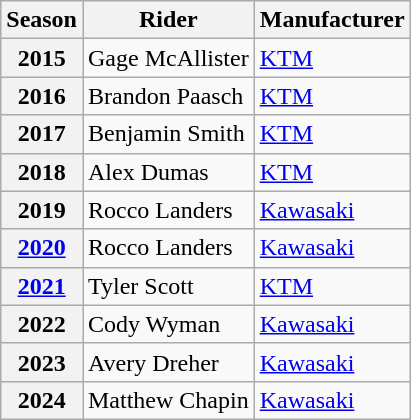<table class="wikitable">
<tr>
<th>Season</th>
<th>Rider</th>
<th>Manufacturer</th>
</tr>
<tr>
<th>2015</th>
<td> Gage McAllister</td>
<td> <a href='#'>KTM</a></td>
</tr>
<tr>
<th>2016</th>
<td> Brandon Paasch</td>
<td> <a href='#'>KTM</a></td>
</tr>
<tr>
<th>2017</th>
<td> Benjamin Smith</td>
<td> <a href='#'>KTM</a></td>
</tr>
<tr>
<th>2018</th>
<td> Alex Dumas</td>
<td> <a href='#'>KTM</a></td>
</tr>
<tr>
<th>2019</th>
<td> Rocco Landers</td>
<td> <a href='#'>Kawasaki</a></td>
</tr>
<tr>
<th><a href='#'>2020</a></th>
<td> Rocco Landers</td>
<td> <a href='#'>Kawasaki</a></td>
</tr>
<tr>
<th><a href='#'>2021</a></th>
<td> Tyler Scott</td>
<td> <a href='#'>KTM</a></td>
</tr>
<tr>
<th>2022</th>
<td> Cody Wyman</td>
<td> <a href='#'>Kawasaki</a></td>
</tr>
<tr>
<th>2023</th>
<td> Avery Dreher</td>
<td> <a href='#'>Kawasaki</a></td>
</tr>
<tr>
<th>2024</th>
<td> Matthew Chapin</td>
<td> <a href='#'>Kawasaki</a></td>
</tr>
</table>
